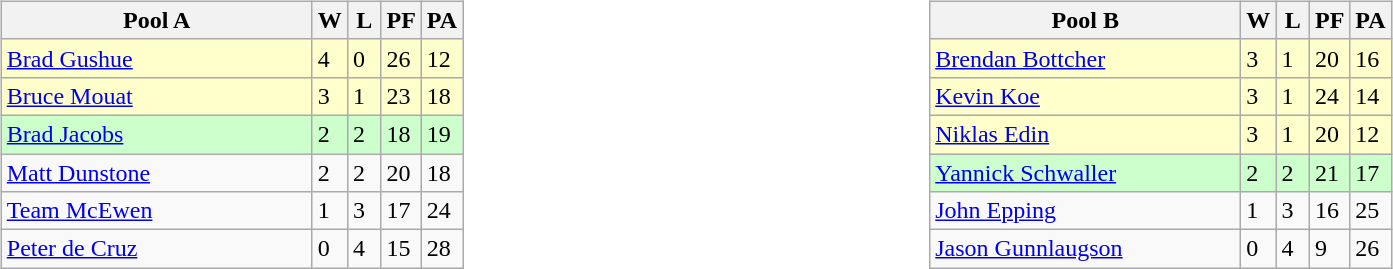<table>
<tr>
<td valign=top width=10%><br><table class=wikitable>
<tr>
<th width=200>Pool A</th>
<th width=15>W</th>
<th width=15>L</th>
<th width=15>PF</th>
<th width=15>PA</th>
</tr>
<tr bgcolor=#ffffcc>
<td> <a href='#'>Brad Gushue</a></td>
<td>4</td>
<td>0</td>
<td>26</td>
<td>12</td>
</tr>
<tr bgcolor=#ffffcc>
<td> <a href='#'>Bruce Mouat</a></td>
<td>3</td>
<td>1</td>
<td>23</td>
<td>18</td>
</tr>
<tr bgcolor=#ccffcc>
<td> <a href='#'>Brad Jacobs</a></td>
<td>2</td>
<td>2</td>
<td>18</td>
<td>19</td>
</tr>
<tr>
<td> <a href='#'>Matt Dunstone</a></td>
<td>2</td>
<td>2</td>
<td>20</td>
<td>18</td>
</tr>
<tr>
<td> <a href='#'>Team McEwen</a></td>
<td>1</td>
<td>3</td>
<td>17</td>
<td>24</td>
</tr>
<tr>
<td> <a href='#'>Peter de Cruz</a></td>
<td>0</td>
<td>4</td>
<td>15</td>
<td>28</td>
</tr>
</table>
</td>
<td valign=top width=10%><br><table class=wikitable>
<tr>
<th width=200>Pool B</th>
<th width=15>W</th>
<th width=15>L</th>
<th width=15>PF</th>
<th width=15>PA</th>
</tr>
<tr bgcolor=#ffffcc>
<td> <a href='#'>Brendan Bottcher</a></td>
<td>3</td>
<td>1</td>
<td>20</td>
<td>16</td>
</tr>
<tr bgcolor=#ffffcc>
<td> <a href='#'>Kevin Koe</a></td>
<td>3</td>
<td>1</td>
<td>24</td>
<td>14</td>
</tr>
<tr bgcolor=#ffffcc>
<td> <a href='#'>Niklas Edin</a></td>
<td>3</td>
<td>1</td>
<td>20</td>
<td>12</td>
</tr>
<tr bgcolor=#ccffcc>
<td> <a href='#'>Yannick Schwaller</a></td>
<td>2</td>
<td>2</td>
<td>21</td>
<td>17</td>
</tr>
<tr>
<td> <a href='#'>John Epping</a></td>
<td>1</td>
<td>3</td>
<td>16</td>
<td>25</td>
</tr>
<tr>
<td> <a href='#'>Jason Gunnlaugson</a></td>
<td>0</td>
<td>4</td>
<td>9</td>
<td>26</td>
</tr>
</table>
</td>
</tr>
</table>
